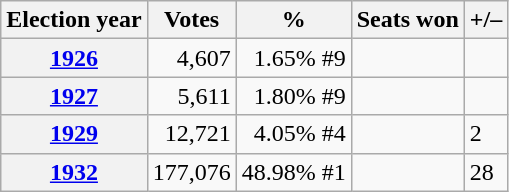<table class=wikitable style="text-align: right;">
<tr>
<th>Election year</th>
<th>Votes</th>
<th>%</th>
<th>Seats won</th>
<th>+/–</th>
</tr>
<tr>
<th><a href='#'>1926</a></th>
<td>4,607</td>
<td>1.65% #9</td>
<td align=left></td>
<td align=left></td>
</tr>
<tr>
<th><a href='#'>1927</a></th>
<td>5,611</td>
<td>1.80% #9</td>
<td align=left></td>
<td align=left></td>
</tr>
<tr>
<th><a href='#'>1929</a></th>
<td>12,721</td>
<td>4.05% #4</td>
<td align=left></td>
<td align=left> 2</td>
</tr>
<tr>
<th><a href='#'>1932</a></th>
<td>177,076</td>
<td>48.98% #1</td>
<td align=left></td>
<td align=left> 28</td>
</tr>
</table>
